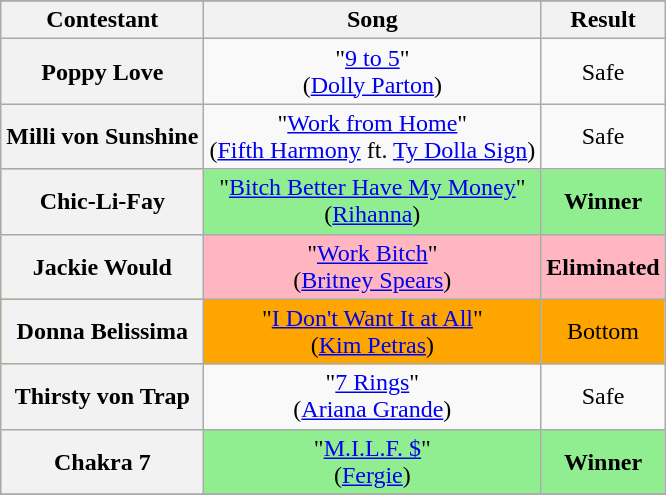<table class="wikitable plainrowheaders" style="text-align:center;">
<tr>
</tr>
<tr>
<th scope="col">Contestant</th>
<th scope="col">Song</th>
<th scope="col">Result</th>
</tr>
<tr>
<th>Poppy Love</th>
<td>"<a href='#'>9 to 5</a>"<br>(<a href='#'>Dolly Parton</a>)</td>
<td>Safe</td>
</tr>
<tr>
<th nowrap>Milli von Sunshine</th>
<td nowrap>"<a href='#'>Work from Home</a>"<br>(<a href='#'>Fifth Harmony</a> ft. <a href='#'>Ty Dolla Sign</a>)</td>
<td>Safe</td>
</tr>
<tr bgcolor="lightgreen">
<th>Chic-Li-Fay</th>
<td>"<a href='#'>Bitch Better Have My Money</a>"<br>(<a href='#'>Rihanna</a>)</td>
<td><strong>Winner</strong></td>
</tr>
<tr bgcolor="lightpink">
<th>Jackie Would</th>
<td>"<a href='#'>Work Bitch</a>"<br>(<a href='#'>Britney Spears</a>)</td>
<td><strong>Eliminated</strong></td>
</tr>
<tr bgcolor="orange"|>
<th>Donna Belissima</th>
<td>"<a href='#'>I Don't Want It at All</a>"<br>(<a href='#'>Kim Petras</a>)</td>
<td>Bottom</td>
</tr>
<tr>
<th>Thirsty von Trap</th>
<td nowrap>"<a href='#'>7 Rings</a>"<br>(<a href='#'>Ariana Grande</a>)</td>
<td>Safe</td>
</tr>
<tr bgcolor="lightgreen">
<th>Chakra 7</th>
<td>"<a href='#'>M.I.L.F. $</a>"<br>(<a href='#'>Fergie</a>)</td>
<td><strong>Winner</strong></td>
</tr>
<tr>
</tr>
</table>
